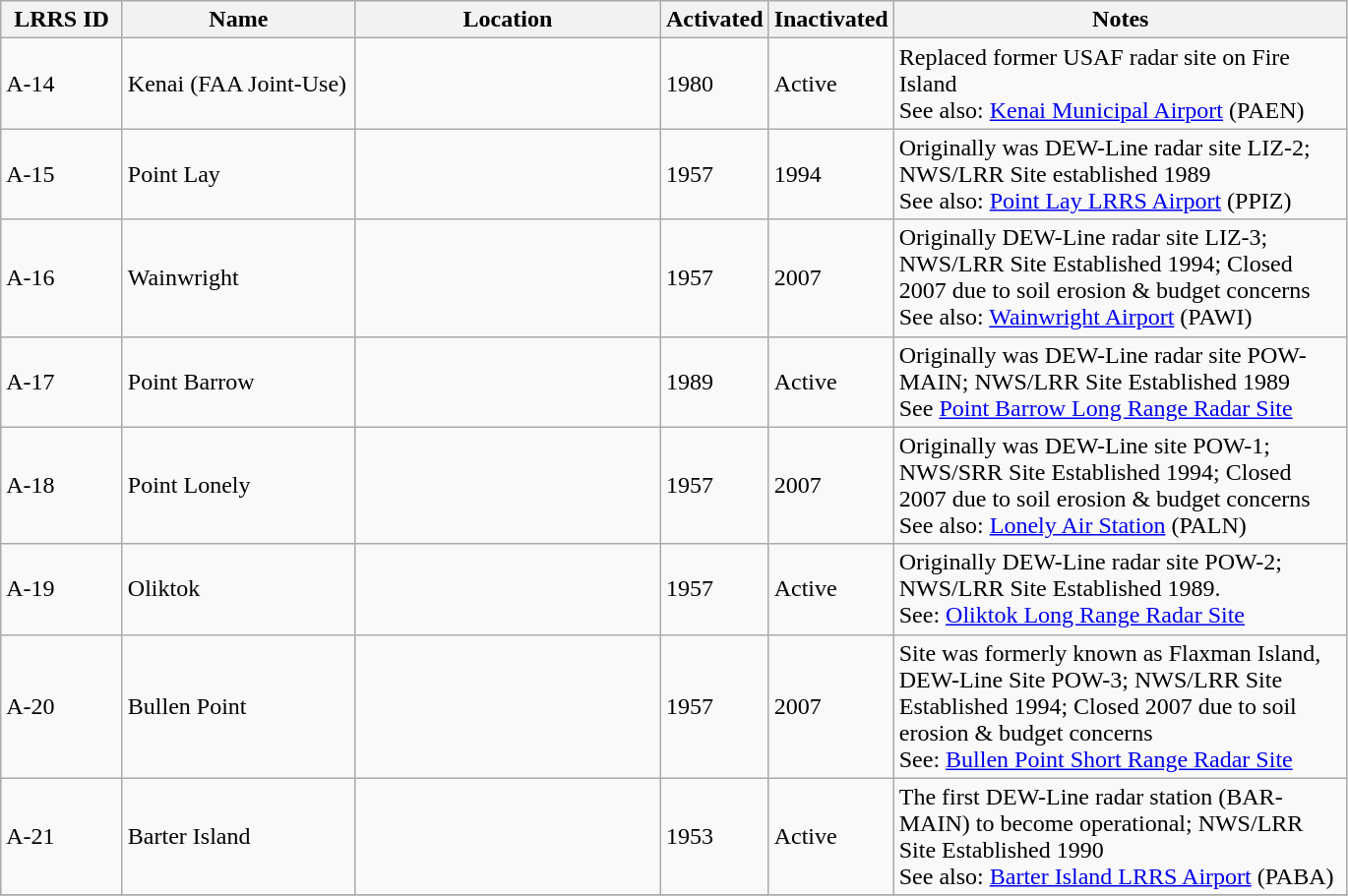<table class="wikitable sortable">
<tr>
<th scope="col" width="75">LRRS ID</th>
<th scope="col" width="150">Name</th>
<th scope="col" width="200">Location</th>
<th scope="col" width="50">Activated</th>
<th scope="col" width="50">Inactivated</th>
<th scope="col" width="300">Notes</th>
</tr>
<tr>
<td>A-14</td>
<td>Kenai (FAA Joint-Use)</td>
<td></td>
<td>1980</td>
<td>Active</td>
<td>Replaced former USAF radar site on Fire Island<br>See also: <a href='#'>Kenai Municipal Airport</a> (PAEN)</td>
</tr>
<tr>
<td>A-15</td>
<td>Point Lay</td>
<td></td>
<td>1957</td>
<td>1994</td>
<td>Originally was DEW-Line radar site LIZ-2; NWS/LRR Site established 1989<br>See also: <a href='#'>Point Lay LRRS Airport</a> (PPIZ)</td>
</tr>
<tr>
<td>A-16</td>
<td>Wainwright</td>
<td></td>
<td>1957</td>
<td>2007</td>
<td>Originally DEW-Line radar site LIZ-3; NWS/LRR Site Established 1994; Closed 2007 due to soil erosion & budget concerns<br>See also: <a href='#'>Wainwright Airport</a> (PAWI)</td>
</tr>
<tr>
<td>A-17</td>
<td>Point Barrow</td>
<td></td>
<td>1989</td>
<td>Active</td>
<td>Originally was DEW-Line radar site POW-MAIN; NWS/LRR Site Established 1989<br>See <a href='#'>Point Barrow Long Range Radar Site</a></td>
</tr>
<tr>
<td>A-18</td>
<td>Point Lonely</td>
<td></td>
<td>1957</td>
<td>2007</td>
<td>Originally was DEW-Line site POW-1; NWS/SRR Site Established 1994; Closed 2007 due to soil erosion & budget concerns<br>See also: <a href='#'>Lonely Air Station</a> (PALN)</td>
</tr>
<tr>
<td>A-19</td>
<td>Oliktok</td>
<td></td>
<td>1957</td>
<td>Active</td>
<td>Originally DEW-Line radar site POW-2; NWS/LRR Site Established 1989.<br>See: <a href='#'>Oliktok Long Range Radar Site</a></td>
</tr>
<tr>
<td>A-20</td>
<td>Bullen Point</td>
<td></td>
<td>1957</td>
<td>2007</td>
<td>Site was formerly known as Flaxman Island, DEW-Line Site POW-3; NWS/LRR Site Established 1994; Closed 2007 due to soil erosion & budget concerns<br>See: <a href='#'>Bullen Point Short Range Radar Site</a></td>
</tr>
<tr>
<td>A-21</td>
<td>Barter Island</td>
<td></td>
<td>1953</td>
<td>Active</td>
<td>The first DEW-Line radar station (BAR-MAIN) to become operational; NWS/LRR Site Established 1990<br>See also: <a href='#'>Barter Island LRRS Airport</a> (PABA)</td>
</tr>
<tr>
</tr>
</table>
